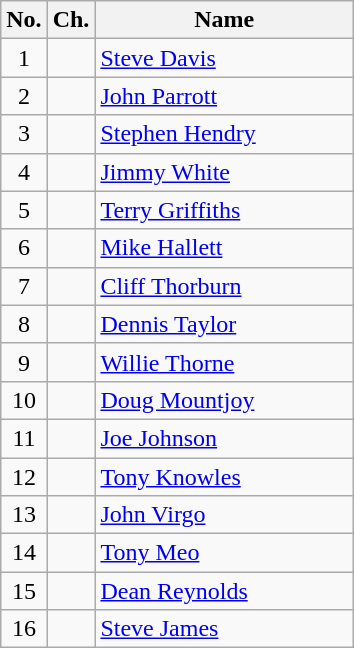<table class="wikitable" style="text-align: center;">
<tr>
<th>No.</th>
<th>Ch.</th>
<th width=165>Name</th>
</tr>
<tr>
<td>1</td>
<td></td>
<td style="text-align:left;"> <a href='#'>Steve Davis</a></td>
</tr>
<tr>
<td>2</td>
<td></td>
<td style="text-align:left;"> <a href='#'>John Parrott</a></td>
</tr>
<tr>
<td>3</td>
<td></td>
<td style="text-align:left;"> <a href='#'>Stephen Hendry</a></td>
</tr>
<tr>
<td>4</td>
<td></td>
<td style="text-align:left;"> <a href='#'>Jimmy White</a></td>
</tr>
<tr>
<td>5</td>
<td></td>
<td style="text-align:left;"> <a href='#'>Terry Griffiths</a></td>
</tr>
<tr>
<td>6</td>
<td></td>
<td style="text-align:left;"> <a href='#'>Mike Hallett</a></td>
</tr>
<tr>
<td>7</td>
<td></td>
<td style="text-align:left;"> <a href='#'>Cliff Thorburn</a></td>
</tr>
<tr>
<td>8</td>
<td></td>
<td style="text-align:left;"> <a href='#'>Dennis Taylor</a></td>
</tr>
<tr>
<td>9</td>
<td></td>
<td style="text-align:left;"> <a href='#'>Willie Thorne</a></td>
</tr>
<tr>
<td>10</td>
<td></td>
<td style="text-align:left;"> <a href='#'>Doug Mountjoy</a></td>
</tr>
<tr>
<td>11</td>
<td></td>
<td style="text-align:left;"> <a href='#'>Joe Johnson</a></td>
</tr>
<tr>
<td>12</td>
<td></td>
<td style="text-align:left;"> <a href='#'>Tony Knowles</a></td>
</tr>
<tr>
<td>13</td>
<td></td>
<td style="text-align:left;"> <a href='#'>John Virgo</a></td>
</tr>
<tr>
<td>14</td>
<td></td>
<td style="text-align:left;"> <a href='#'>Tony Meo</a></td>
</tr>
<tr>
<td>15</td>
<td></td>
<td style="text-align:left;"> <a href='#'>Dean Reynolds</a></td>
</tr>
<tr>
<td>16</td>
<td></td>
<td style="text-align:left;"> <a href='#'>Steve James</a></td>
</tr>
</table>
